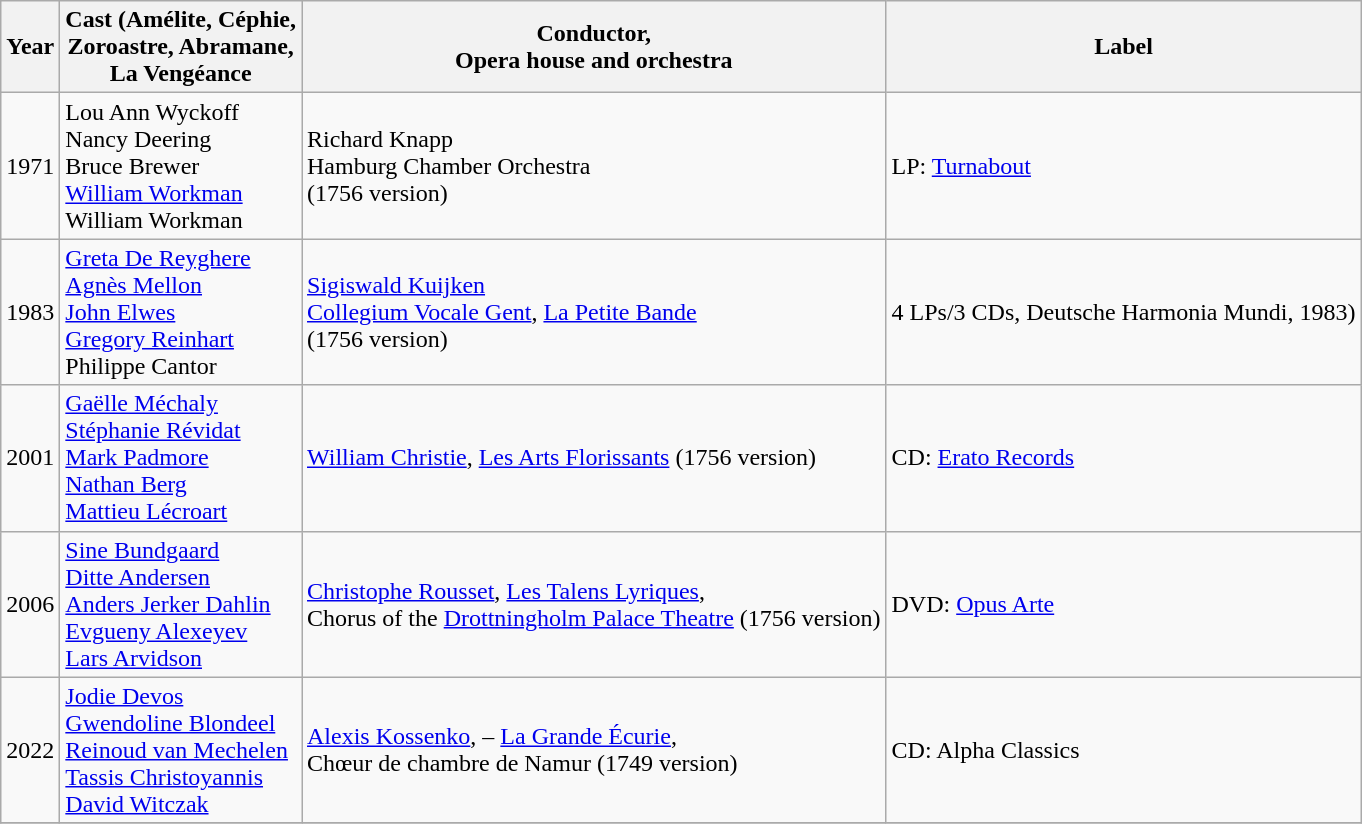<table class="wikitable">
<tr>
<th>Year</th>
<th>Cast (Amélite, Céphie,<br>Zoroastre, Abramane,<br>La Vengéance</th>
<th>Conductor,<br>Opera house and orchestra</th>
<th>Label</th>
</tr>
<tr>
<td>1971</td>
<td>Lou Ann Wyckoff<br>Nancy Deering<br>Bruce Brewer<br><a href='#'>William Workman</a><br>William Workman</td>
<td>Richard Knapp<br>Hamburg Chamber Orchestra<br>(1756 version)</td>
<td>LP: <a href='#'>Turnabout</a></td>
</tr>
<tr>
<td>1983</td>
<td><a href='#'>Greta De Reyghere</a><br><a href='#'>Agnès Mellon</a><br><a href='#'>John Elwes</a><br><a href='#'>Gregory Reinhart</a><br>Philippe Cantor</td>
<td><a href='#'>Sigiswald Kuijken</a><br><a href='#'>Collegium Vocale Gent</a>, <a href='#'>La Petite Bande</a><br>(1756 version)</td>
<td>4 LPs/3 CDs, Deutsche Harmonia Mundi, 1983)</td>
</tr>
<tr>
<td>2001</td>
<td><a href='#'>Gaëlle Méchaly</a><br><a href='#'>Stéphanie Révidat</a><br><a href='#'>Mark Padmore</a><br><a href='#'>Nathan Berg</a><br><a href='#'>Mattieu Lécroart</a></td>
<td><a href='#'>William Christie</a>, <a href='#'>Les Arts Florissants</a> (1756 version)</td>
<td>CD: <a href='#'>Erato Records</a></td>
</tr>
<tr>
<td>2006</td>
<td><a href='#'>Sine Bundgaard</a><br><a href='#'>Ditte Andersen</a><br><a href='#'>Anders Jerker Dahlin</a><br><a href='#'>Evgueny Alexeyev</a><br><a href='#'>Lars Arvidson</a></td>
<td><a href='#'>Christophe Rousset</a>, <a href='#'>Les Talens Lyriques</a>,<br>Chorus of the <a href='#'>Drottningholm Palace Theatre</a> (1756 version)</td>
<td>DVD: <a href='#'>Opus Arte</a></td>
</tr>
<tr>
<td>2022</td>
<td><a href='#'>Jodie Devos</a><br><a href='#'>Gwendoline Blondeel</a><br><a href='#'>Reinoud van Mechelen</a><br><a href='#'>Tassis Christoyannis</a><br><a href='#'>David Witczak</a></td>
<td><a href='#'>Alexis Kossenko</a>,  – <a href='#'>La Grande Écurie</a>,<br>Chœur de chambre de Namur (1749 version)</td>
<td>CD: Alpha Classics</td>
</tr>
<tr>
</tr>
</table>
